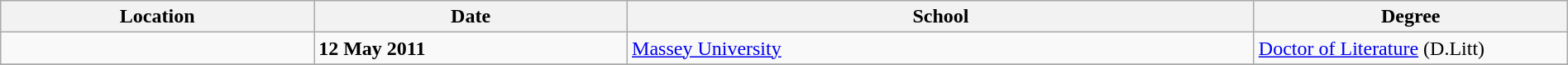<table class="wikitable" style="width:100%;">
<tr>
<th style="width:20%;">Location</th>
<th style="width:20%;">Date</th>
<th style="width:40%;">School</th>
<th style="width:20%;">Degree</th>
</tr>
<tr>
<td></td>
<td><strong>12 May 2011</strong></td>
<td><a href='#'>Massey University</a></td>
<td><a href='#'>Doctor of Literature</a> (D.Litt)</td>
</tr>
<tr>
</tr>
</table>
